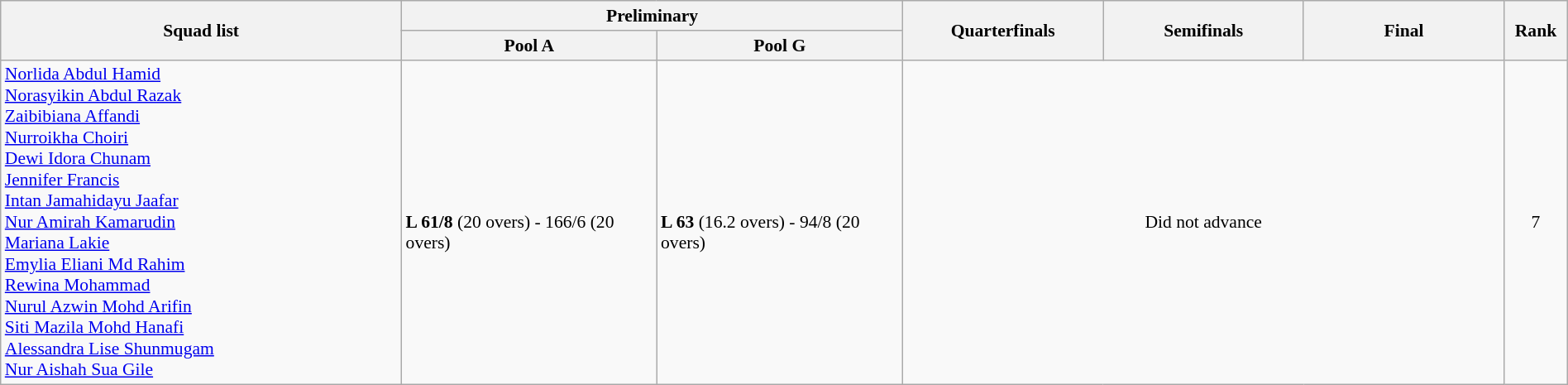<table class=wikitable width="100%" style="font-size:90%; text-align:center">
<tr>
<th rowspan="2" width=20%>Squad list</th>
<th colspan="2" width=25%>Preliminary</th>
<th rowspan="2" width=10%>Quarterfinals</th>
<th rowspan="2" width=10%>Semifinals</th>
<th rowspan="2" width=10%>Final</th>
<th rowspan="2" width=3%>Rank</th>
</tr>
<tr>
<th>Pool A</th>
<th>Pool G</th>
</tr>
<tr>
<td align=left><a href='#'>Norlida Abdul Hamid</a><br><a href='#'>Norasyikin Abdul Razak</a><br><a href='#'>Zaibibiana Affandi</a><br><a href='#'>Nurroikha Choiri</a><br><a href='#'>Dewi Idora Chunam</a><br><a href='#'>Jennifer Francis</a><br><a href='#'>Intan Jamahidayu Jaafar</a><br><a href='#'>Nur Amirah Kamarudin</a><br><a href='#'>Mariana Lakie</a><br><a href='#'>Emylia Eliani Md Rahim</a><br><a href='#'>Rewina Mohammad</a><br><a href='#'>Nurul Azwin Mohd Arifin</a><br><a href='#'>Siti Mazila Mohd Hanafi</a><br><a href='#'>Alessandra Lise Shunmugam</a><br><a href='#'>Nur Aishah Sua Gile</a></td>
<td align=left><br><strong>L 61/8</strong> (20 overs) - 166/6 (20 overs)</td>
<td align=left><br><strong>L 63</strong> (16.2 overs) - 94/8 (20 overs)</td>
<td colspan="3">Did not advance</td>
<td>7</td>
</tr>
</table>
